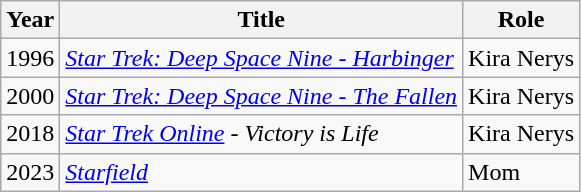<table class="wikitable">
<tr>
<th>Year</th>
<th>Title</th>
<th>Role</th>
</tr>
<tr>
<td>1996</td>
<td><em><a href='#'>Star Trek: Deep Space Nine - Harbinger</a></em></td>
<td>Kira Nerys</td>
</tr>
<tr>
<td>2000</td>
<td><em><a href='#'>Star Trek: Deep Space Nine - The Fallen</a></em></td>
<td>Kira Nerys</td>
</tr>
<tr>
<td>2018</td>
<td><em><a href='#'>Star Trek Online</a> - Victory is Life</em></td>
<td>Kira Nerys</td>
</tr>
<tr>
<td>2023</td>
<td><em><a href='#'>Starfield</a></em></td>
<td>Mom</td>
</tr>
</table>
